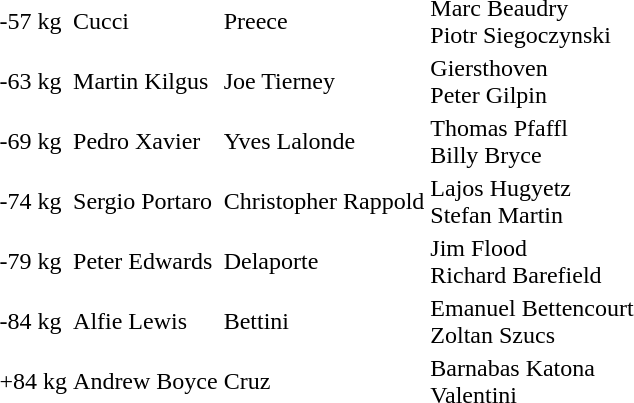<table>
<tr>
<td>-57 kg</td>
<td>Cucci </td>
<td>Preece </td>
<td>Marc Beaudry <br>Piotr Siegoczynski </td>
</tr>
<tr>
<td>-63 kg</td>
<td>Martin Kilgus </td>
<td>Joe Tierney </td>
<td>Giersthoven <br>Peter Gilpin </td>
</tr>
<tr>
<td>-69 kg</td>
<td>Pedro Xavier </td>
<td>Yves Lalonde </td>
<td>Thomas Pfaffl <br>Billy Bryce </td>
</tr>
<tr>
<td>-74 kg</td>
<td>Sergio Portaro </td>
<td>Christopher Rappold </td>
<td>Lajos Hugyetz <br>Stefan Martin </td>
</tr>
<tr>
<td>-79 kg</td>
<td>Peter Edwards </td>
<td>Delaporte </td>
<td>Jim Flood <br>Richard Barefield </td>
</tr>
<tr>
<td>-84 kg</td>
<td>Alfie Lewis </td>
<td>Bettini </td>
<td>Emanuel Bettencourt <br>Zoltan Szucs </td>
</tr>
<tr>
<td>+84 kg</td>
<td>Andrew Boyce </td>
<td>Cruz </td>
<td>Barnabas Katona <br>Valentini </td>
</tr>
<tr>
</tr>
</table>
